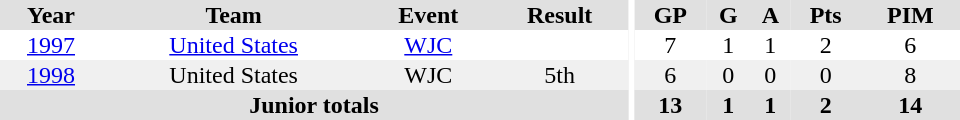<table border="0" cellpadding="1" cellspacing="0" ID="Table3" style="text-align:center; width:40em">
<tr bgcolor="#e0e0e0">
<th>Year</th>
<th>Team</th>
<th>Event</th>
<th>Result</th>
<th rowspan="99" bgcolor="#ffffff"></th>
<th>GP</th>
<th>G</th>
<th>A</th>
<th>Pts</th>
<th>PIM</th>
</tr>
<tr>
<td><a href='#'>1997</a></td>
<td><a href='#'>United States</a></td>
<td><a href='#'>WJC</a></td>
<td></td>
<td>7</td>
<td>1</td>
<td>1</td>
<td>2</td>
<td>6</td>
</tr>
<tr bgcolor="#f0f0f0">
<td><a href='#'>1998</a></td>
<td>United States</td>
<td>WJC</td>
<td>5th</td>
<td>6</td>
<td>0</td>
<td>0</td>
<td>0</td>
<td>8</td>
</tr>
<tr bgcolor="#e0e0e0">
<th colspan="4">Junior totals</th>
<th>13</th>
<th>1</th>
<th>1</th>
<th>2</th>
<th>14</th>
</tr>
</table>
